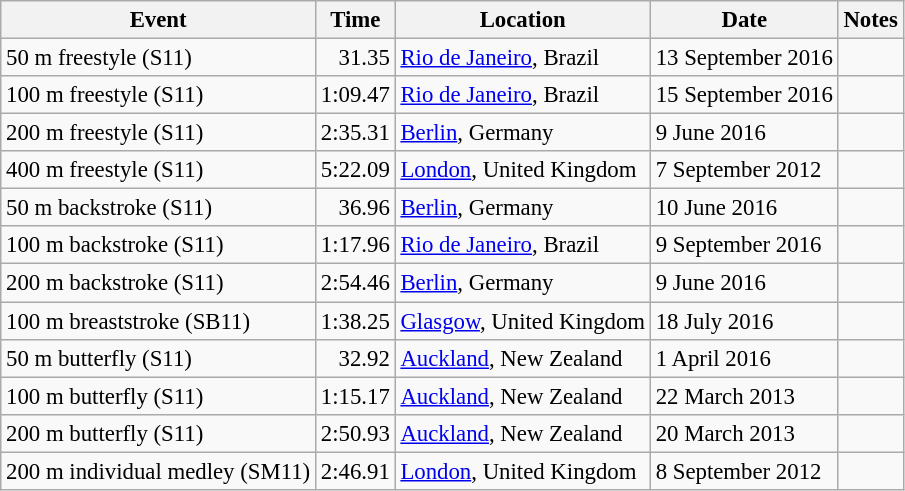<table class="wikitable" style="font-size:95%;">
<tr>
<th>Event</th>
<th>Time</th>
<th>Location</th>
<th>Date</th>
<th>Notes</th>
</tr>
<tr>
<td>50 m freestyle (S11)</td>
<td style="text-align:right;">31.35</td>
<td><a href='#'>Rio de Janeiro</a>, Brazil</td>
<td>13 September 2016</td>
<td></td>
</tr>
<tr>
<td>100 m freestyle (S11)</td>
<td style="text-align:right;">1:09.47</td>
<td><a href='#'>Rio de Janeiro</a>, Brazil</td>
<td>15 September 2016</td>
<td></td>
</tr>
<tr>
<td>200 m freestyle (S11)</td>
<td style="text-align:right;">2:35.31</td>
<td><a href='#'>Berlin</a>, Germany</td>
<td>9 June 2016</td>
<td></td>
</tr>
<tr>
<td>400 m freestyle (S11)</td>
<td style="text-align:right;">5:22.09</td>
<td><a href='#'>London</a>, United Kingdom</td>
<td>7 September 2012</td>
<td></td>
</tr>
<tr>
<td>50 m backstroke (S11)</td>
<td style="text-align:right;">36.96</td>
<td><a href='#'>Berlin</a>, Germany</td>
<td>10 June 2016</td>
<td></td>
</tr>
<tr>
<td>100 m backstroke (S11)</td>
<td style="text-align:right;">1:17.96</td>
<td><a href='#'>Rio de Janeiro</a>, Brazil</td>
<td>9 September 2016</td>
<td></td>
</tr>
<tr>
<td>200 m backstroke (S11)</td>
<td style="text-align:right;">2:54.46</td>
<td><a href='#'>Berlin</a>, Germany</td>
<td>9 June 2016</td>
<td></td>
</tr>
<tr>
<td>100 m breaststroke (SB11)</td>
<td style="text-align:right;">1:38.25</td>
<td><a href='#'>Glasgow</a>, United Kingdom</td>
<td>18 July 2016</td>
<td></td>
</tr>
<tr>
<td>50 m butterfly (S11)</td>
<td style="text-align:right;">32.92</td>
<td><a href='#'>Auckland</a>, New Zealand</td>
<td>1 April 2016</td>
<td></td>
</tr>
<tr>
<td>100 m butterfly (S11)</td>
<td style="text-align:right;">1:15.17</td>
<td><a href='#'>Auckland</a>, New Zealand</td>
<td>22 March 2013</td>
<td></td>
</tr>
<tr>
<td>200 m butterfly (S11)</td>
<td style="text-align:right;">2:50.93</td>
<td><a href='#'>Auckland</a>, New Zealand</td>
<td>20 March 2013</td>
<td></td>
</tr>
<tr>
<td>200 m individual medley (SM11)</td>
<td style="text-align:right;">2:46.91</td>
<td><a href='#'>London</a>, United Kingdom</td>
<td>8 September 2012</td>
<td></td>
</tr>
</table>
